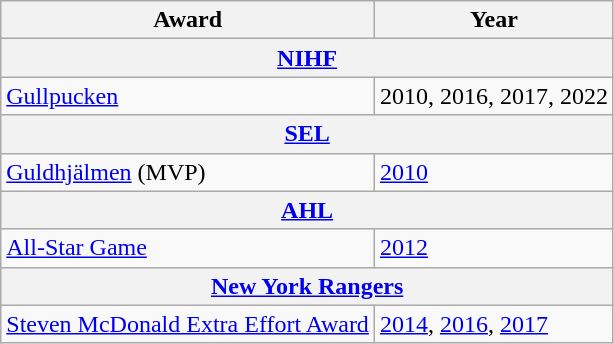<table class="wikitable">
<tr>
<th>Award</th>
<th>Year</th>
</tr>
<tr>
<th colspan="3"><a href='#'>NIHF</a></th>
</tr>
<tr>
<td><a href='#'>Gullpucken</a></td>
<td>2010, 2016, 2017, 2022</td>
</tr>
<tr>
<th colspan="3"><a href='#'>SEL</a></th>
</tr>
<tr>
<td><a href='#'>Guldhjälmen</a> (MVP)</td>
<td><a href='#'>2010</a></td>
</tr>
<tr>
<th colspan="3"><a href='#'>AHL</a></th>
</tr>
<tr>
<td><a href='#'>All-Star Game</a></td>
<td><a href='#'>2012</a></td>
</tr>
<tr>
<th colspan="3"><a href='#'>New York Rangers</a></th>
</tr>
<tr>
<td><a href='#'>Steven McDonald Extra Effort Award</a></td>
<td><a href='#'>2014</a>, <a href='#'>2016</a>, <a href='#'>2017</a></td>
</tr>
</table>
